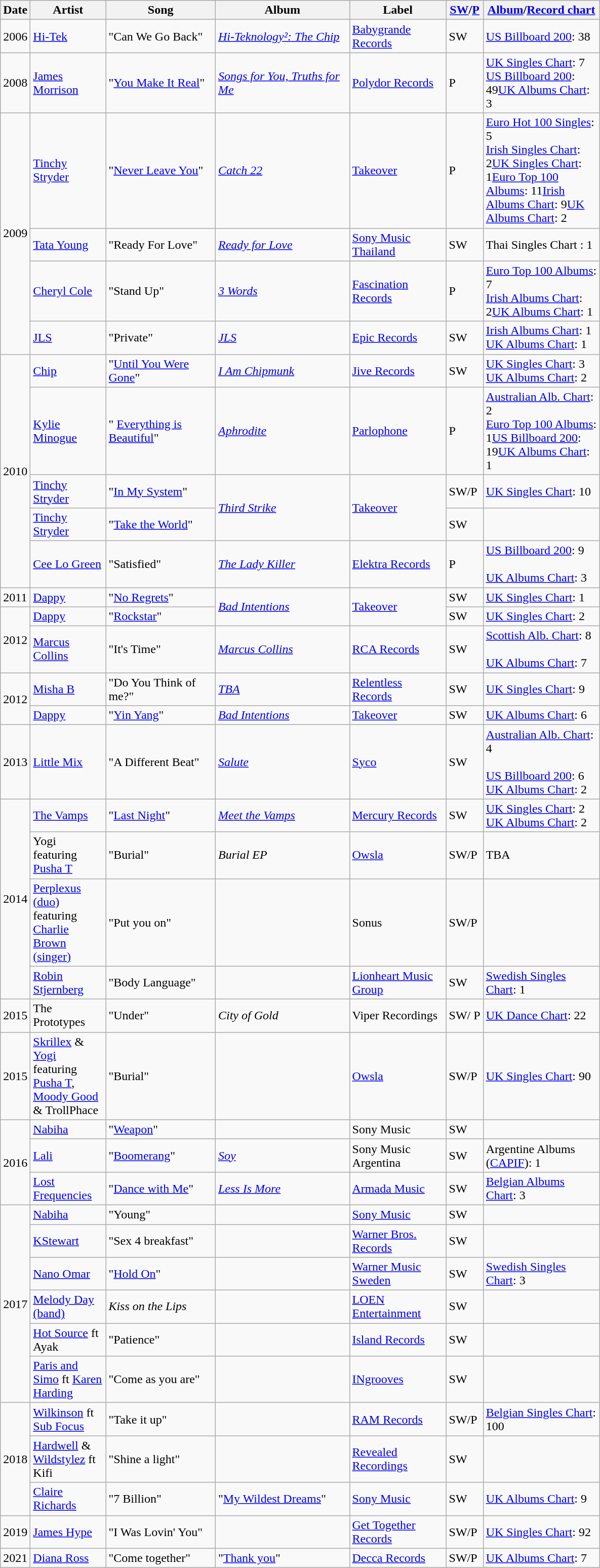<table class="wikitable">
<tr>
<th>Date</th>
<th width="92">Artist</th>
<th width="137">Song</th>
<th width="169">Album</th>
<th width="120">Label</th>
<th><a href='#'>SW</a>/<a href='#'>P</a></th>
<th width="146"><a href='#'>Album</a>/<a href='#'>Record chart</a></th>
</tr>
<tr>
<td>2006</td>
<td><a href='#'>Hi-Tek</a></td>
<td>"Can We Go Back"</td>
<td><em><a href='#'>Hi-Teknology²: The Chip</a></em></td>
<td><a href='#'>Babygrande Records</a></td>
<td>SW</td>
<td><a href='#'>US Billboard 200</a>: 38</td>
</tr>
<tr>
<td>2008</td>
<td><a href='#'>James Morrison</a></td>
<td>"<a href='#'>You Make It Real</a>"</td>
<td><em><a href='#'>Songs for You, Truths for Me</a></em></td>
<td><a href='#'>Polydor Records</a></td>
<td>P</td>
<td><a href='#'>UK Singles Chart</a>: 7<br><a href='#'>US Billboard 200</a>: 49<a href='#'>UK Albums Chart</a>: 3</td>
</tr>
<tr>
<td rowspan="4">2009</td>
<td><a href='#'>Tinchy Stryder</a></td>
<td>"<a href='#'>Never Leave You</a>"</td>
<td><em><a href='#'>Catch 22</a></em></td>
<td><a href='#'>Takeover</a></td>
<td>P</td>
<td><a href='#'>Euro Hot 100 Singles</a>: 5<br><a href='#'>Irish Singles Chart</a>: 2<a href='#'>UK Singles Chart</a>: 1<a href='#'>Euro Top 100 Albums</a>: 11<a href='#'>Irish Albums Chart</a>: 9<a href='#'>UK Albums Chart</a>: 2</td>
</tr>
<tr>
<td><a href='#'>Tata Young</a></td>
<td>"Ready For Love"</td>
<td><em><a href='#'>Ready for Love</a></em></td>
<td><a href='#'>Sony Music Thailand</a></td>
<td>SW</td>
<td>Thai Singles Chart : 1</td>
</tr>
<tr>
<td><a href='#'>Cheryl Cole</a></td>
<td>"Stand Up"</td>
<td><em><a href='#'>3 Words</a></em></td>
<td><a href='#'>Fascination Records</a></td>
<td>P</td>
<td><a href='#'>Euro Top 100 Albums</a>: 7<br><a href='#'>Irish Albums Chart</a>: 2<a href='#'>UK Albums Chart</a>: 1</td>
</tr>
<tr>
<td><a href='#'>JLS</a></td>
<td>"Private"</td>
<td><em><a href='#'>JLS</a></em></td>
<td><a href='#'>Epic Records</a></td>
<td>SW</td>
<td><a href='#'>Irish Albums Chart</a>: 1<br><a href='#'>UK Albums Chart</a>: 1</td>
</tr>
<tr>
<td rowspan="5">2010</td>
<td><a href='#'>Chip</a></td>
<td>"<a href='#'>Until You Were Gone</a>"</td>
<td><em><a href='#'>I Am Chipmunk</a></em></td>
<td><a href='#'>Jive Records</a></td>
<td>SW</td>
<td><a href='#'>UK Singles Chart</a>: 3<br><a href='#'>UK Albums Chart</a>: 2</td>
</tr>
<tr>
<td><a href='#'>Kylie Minogue</a></td>
<td>" <a href='#'>Everything is Beautiful</a>"</td>
<td><em><a href='#'>Aphrodite</a></em></td>
<td><a href='#'>Parlophone</a></td>
<td>P</td>
<td><a href='#'>Australian Alb. Chart</a>: 2<br><a href='#'>Euro Top 100 Albums</a>: 1<a href='#'>US Billboard 200</a>: 19<a href='#'>UK Albums Chart</a>: 1</td>
</tr>
<tr>
<td><a href='#'>Tinchy Stryder</a></td>
<td>"<a href='#'>In My System</a>"</td>
<td rowspan="2"><em><a href='#'>Third Strike</a></em></td>
<td rowspan="2"><a href='#'>Takeover</a></td>
<td>SW/P</td>
<td><a href='#'>UK Singles Chart</a>: 10</td>
</tr>
<tr>
<td><a href='#'>Tinchy Stryder</a></td>
<td>"<a href='#'>Take the World</a>"</td>
<td>SW</td>
<td></td>
</tr>
<tr>
<td><a href='#'>Cee Lo Green</a></td>
<td>"Satisfied"</td>
<td><em><a href='#'>The Lady Killer</a></em></td>
<td><a href='#'>Elektra Records</a></td>
<td>P</td>
<td><a href='#'>US Billboard 200</a>: 9<br><br><a href='#'>UK Albums Chart</a>: 3</td>
</tr>
<tr>
<td>2011</td>
<td><a href='#'>Dappy</a></td>
<td>"<a href='#'>No Regrets</a>"</td>
<td rowspan="2"><em><a href='#'>Bad Intentions</a></em></td>
<td rowspan="2"><a href='#'>Takeover</a></td>
<td>SW</td>
<td><a href='#'>UK Singles Chart</a>: 1</td>
</tr>
<tr>
<td rowspan="2">2012</td>
<td><a href='#'>Dappy</a></td>
<td>"<a href='#'>Rockstar</a>"</td>
<td>SW</td>
<td><a href='#'>UK Singles Chart</a>: 2</td>
</tr>
<tr>
<td><a href='#'>Marcus Collins</a></td>
<td>"It's Time"</td>
<td><em><a href='#'>Marcus Collins</a></em></td>
<td><a href='#'>RCA Records</a></td>
<td>SW</td>
<td><a href='#'>Scottish Alb. Chart</a>: 8<br><br><a href='#'>UK Albums Chart</a>: 7</td>
</tr>
<tr>
<td rowspan="2">2012</td>
<td><a href='#'>Misha B</a></td>
<td>"Do You Think of me?"</td>
<td><em><a href='#'>TBA</a></em></td>
<td><a href='#'>Relentless Records</a></td>
<td>SW</td>
<td><a href='#'>UK Singles Chart</a>: 9</td>
</tr>
<tr>
<td><a href='#'>Dappy</a></td>
<td>"<a href='#'>Yin Yang</a>"</td>
<td><em><a href='#'>Bad Intentions</a></em></td>
<td><a href='#'>Takeover</a></td>
<td>SW</td>
<td><a href='#'>UK Albums Chart</a>: 6<br></td>
</tr>
<tr>
<td>2013</td>
<td><a href='#'>Little Mix</a></td>
<td>"A Different Beat"</td>
<td><em><a href='#'>Salute</a></em></td>
<td><a href='#'>Syco</a></td>
<td>SW</td>
<td><a href='#'>Australian Alb. Chart</a>: 4<br><br><a href='#'>US Billboard 200</a>: 6<br><a href='#'>UK Albums Chart</a>: 2</td>
</tr>
<tr>
<td rowspan=4>2014</td>
<td><a href='#'>The Vamps</a></td>
<td>"<a href='#'>Last Night</a>"</td>
<td><em><a href='#'>Meet the Vamps</a></em></td>
<td><a href='#'>Mercury Records</a></td>
<td>SW</td>
<td><a href='#'>UK Singles Chart</a>: 2<br><a href='#'>UK Albums Chart</a>: 2</td>
</tr>
<tr>
<td>Yogi featuring <a href='#'>Pusha T</a></td>
<td>"Burial"</td>
<td><em>Burial EP</em></td>
<td><a href='#'>Owsla</a></td>
<td>SW/P</td>
<td>TBA</td>
</tr>
<tr>
<td><a href='#'>Perplexus (duo)</a> featuring <a href='#'>Charlie Brown (singer)</a></td>
<td>"Put you on"</td>
<td></td>
<td Sonus Music>Sonus</td>
<td>SW/P</td>
<td></td>
</tr>
<tr>
<td><a href='#'>Robin Stjernberg</a></td>
<td>"Body Language"</td>
<td></td>
<td><a href='#'>Lionheart Music Group</a></td>
<td>SW</td>
<td><a href='#'>Swedish Singles Chart</a>: 1</td>
</tr>
<tr>
<td>2015</td>
<td>The Prototypes</td>
<td>"Under"</td>
<td><em>City of Gold</em></td>
<td>Viper Recordings</td>
<td>SW/ P</td>
<td><a href='#'>UK Dance Chart</a>: 22</td>
</tr>
<tr>
<td>2015</td>
<td><a href='#'>Skrillex</a> & <a href='#'>Yogi</a> featuring <a href='#'>Pusha T</a>, <a href='#'>Moody Good</a> & TrollPhace</td>
<td>"Burial"</td>
<td></td>
<td><a href='#'>Owsla</a></td>
<td>SW/P</td>
<td><a href='#'>UK Singles Chart</a>: 90</td>
</tr>
<tr>
<td rowspan=3>2016</td>
<td><a href='#'>Nabiha</a></td>
<td>"<a href='#'>Weapon</a>"</td>
<td></td>
<td>Sony Music</td>
<td>SW</td>
<td></td>
</tr>
<tr>
<td><a href='#'>Lali</a></td>
<td>"<a href='#'>Boomerang</a>"</td>
<td><em><a href='#'>Soy</a></em></td>
<td>Sony Music Argentina</td>
<td>SW</td>
<td>Argentine Albums (<a href='#'>CAPIF</a>): 1</td>
</tr>
<tr>
<td><a href='#'>Lost Frequencies</a></td>
<td>"<a href='#'>Dance with Me</a>"</td>
<td><em><a href='#'>Less Is More</a></em></td>
<td><a href='#'>Armada Music</a></td>
<td>SW</td>
<td><a href='#'>Belgian Albums Chart</a>: 3</td>
</tr>
<tr>
<td rowspan=6>2017</td>
<td><a href='#'>Nabiha</a></td>
<td>"Young"</td>
<td></td>
<td><a href='#'>Sony Music</a></td>
<td>SW</td>
<td></td>
</tr>
<tr>
<td><a href='#'>KStewart</a></td>
<td>"Sex 4 breakfast"</td>
<td></td>
<td><a href='#'>Warner Bros. Records</a></td>
<td>SW</td>
<td></td>
</tr>
<tr>
<td><a href='#'>Nano Omar</a></td>
<td>"<a href='#'>Hold On</a>"</td>
<td></td>
<td><a href='#'>Warner Music Sweden</a></td>
<td>SW</td>
<td><a href='#'>Swedish Singles Chart</a>: 3</td>
</tr>
<tr>
<td><a href='#'>Melody Day (band)</a></td>
<td><em>Kiss on the Lips</em></td>
<td></td>
<td><a href='#'>LOEN Entertainment</a></td>
<td>SW</td>
<td></td>
</tr>
<tr>
<td><a href='#'>Hot Source</a> ft Ayak</td>
<td>"Patience"</td>
<td></td>
<td><a href='#'>Island Records</a></td>
<td>SW</td>
<td></td>
</tr>
<tr>
<td><a href='#'>Paris and Simo</a> ft <a href='#'>Karen Harding</a></td>
<td>"Come as you are"</td>
<td></td>
<td><a href='#'>INgrooves</a></td>
<td>SW</td>
<td></td>
</tr>
<tr>
<td rowspan=3>2018</td>
<td><a href='#'>Wilkinson</a> ft <a href='#'>Sub Focus</a></td>
<td>"Take it up"</td>
<td></td>
<td><a href='#'>RAM Records</a></td>
<td>SW/P</td>
<td><a href='#'>Belgian Singles Chart</a>: 100</td>
</tr>
<tr>
<td><a href='#'>Hardwell</a> & <a href='#'>Wildstylez</a> ft Kifi</td>
<td>"Shine a light"</td>
<td></td>
<td><a href='#'>Revealed Recordings</a></td>
<td>SW</td>
<td></td>
</tr>
<tr>
<td><a href='#'>Claire Richards</a></td>
<td>"7 Billion"</td>
<td>"<a href='#'>My Wildest Dreams</a>"</td>
<td><a href='#'>Sony Music</a></td>
<td>SW</td>
<td><a href='#'>UK Albums Chart</a>: 9</td>
</tr>
<tr>
<td>2019</td>
<td><a href='#'>James Hype</a></td>
<td>"I Was Lovin' You"</td>
<td></td>
<td><a href='#'>Get Together Records</a></td>
<td>SW/P</td>
<td><a href='#'>UK Singles Chart</a>: 92<br></td>
</tr>
<tr>
<td>2021</td>
<td><a href='#'>Diana Ross</a></td>
<td>"Come together"</td>
<td>"<a href='#'>Thank you</a>"</td>
<td><a href='#'>Decca Records</a></td>
<td>SW/P</td>
<td><a href='#'>UK Albums Chart</a>: 7</td>
</tr>
</table>
